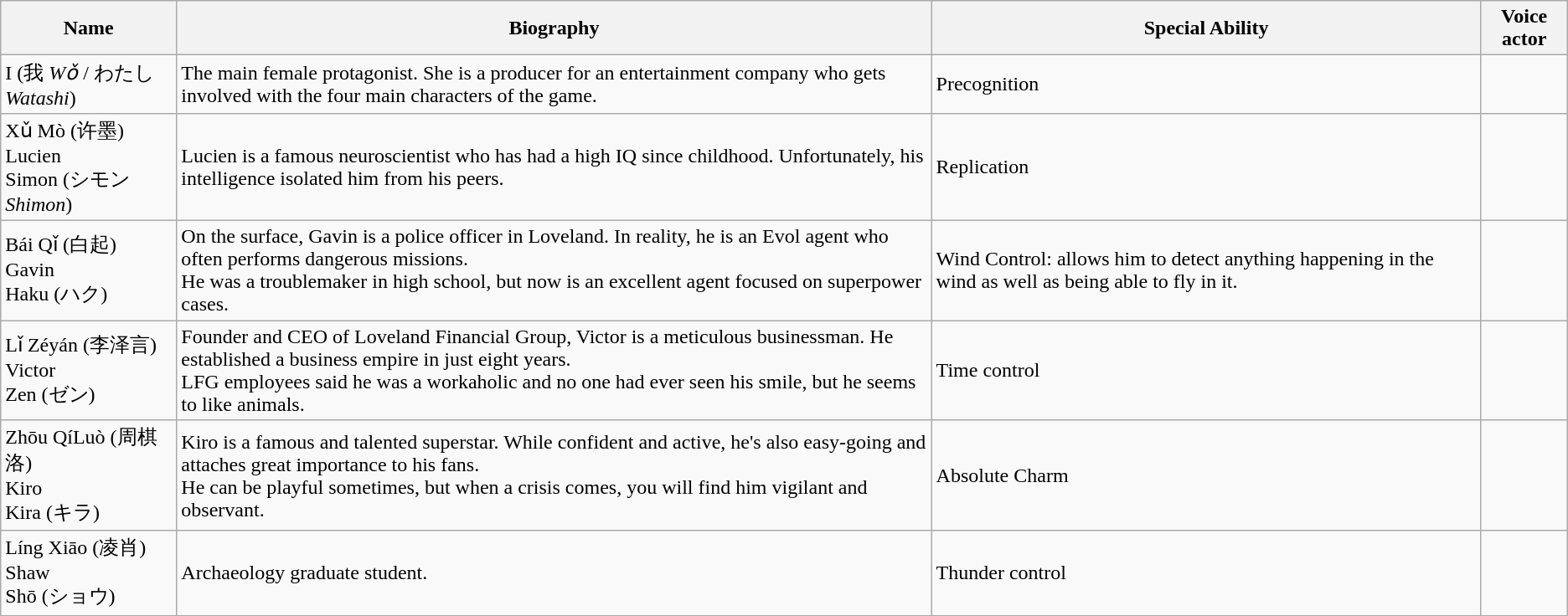<table class="wikitable">
<tr>
<th>Name</th>
<th>Biography</th>
<th>Special Ability</th>
<th>Voice actor</th>
</tr>
<tr>
<td>I (我 <em>Wǒ</em> / わたし <em>Watashi</em>)</td>
<td>The main female protagonist. She is a producer for an entertainment company who gets involved with the four main characters of the game.</td>
<td>Precognition</td>
<td></td>
</tr>
<tr>
<td>Xǔ Mò (许墨)<br>Lucien<br>Simon (シモン <em>Shimon</em>)</td>
<td>Lucien is a famous neuroscientist who has had a high IQ since childhood. Unfortunately, his intelligence isolated him from his peers.<br></td>
<td>Replication</td>
<td></td>
</tr>
<tr>
<td>Bái Qǐ (白起)<br>Gavin<br>Haku (ハク)</td>
<td>On the surface, Gavin is a police officer in Loveland. In reality, he is an Evol agent who often performs dangerous missions.<br>He was a troublemaker in high school, but now is an excellent agent focused on superpower cases.</td>
<td>Wind Control: allows him to detect anything happening in the wind as well as being able to fly in it.</td>
<td></td>
</tr>
<tr>
<td>Lǐ Zéyán (李泽言)<br>Victor<br>Zen (ゼン)</td>
<td>Founder and CEO of Loveland Financial Group, Victor is a meticulous businessman. He established a business empire in just eight years.<br>LFG employees said he was a workaholic and no one had ever seen his smile, but he seems to like animals.</td>
<td>Time control</td>
<td></td>
</tr>
<tr>
<td>Zhōu QíLuò (周棋洛)<br>Kiro<br>Kira (キラ)</td>
<td>Kiro is a famous and talented superstar. While confident and active, he's also easy-going and attaches great importance to his fans.<br>He can be playful sometimes, but when a crisis comes, you will find him vigilant and observant.</td>
<td>Absolute Charm</td>
<td></td>
</tr>
<tr>
<td>Líng Xiāo (凌肖)<br>Shaw<br>Shō (ショウ)</td>
<td>Archaeology graduate student.</td>
<td>Thunder control</td>
<td></td>
</tr>
</table>
